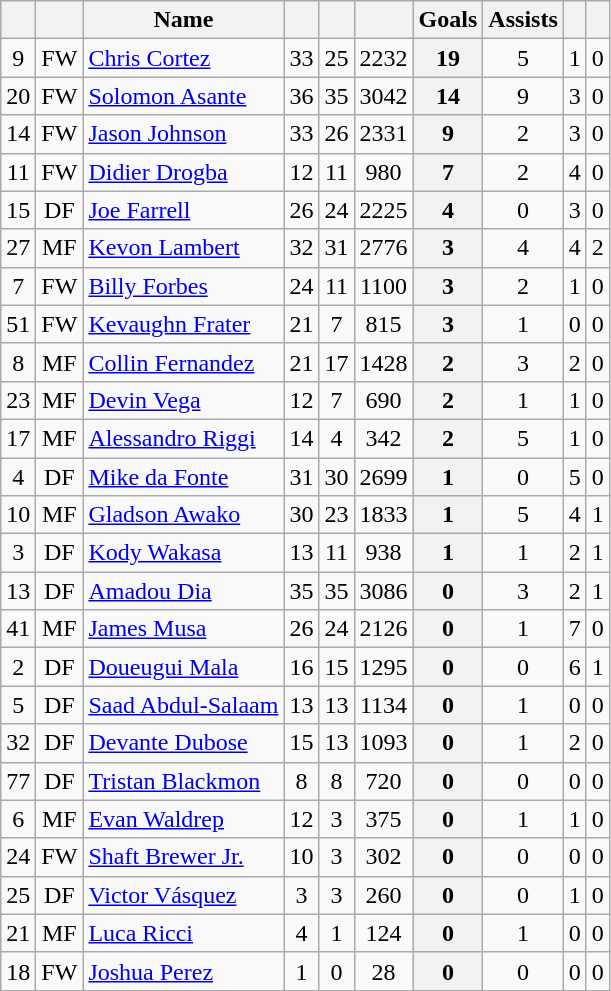<table class="wikitable sortable" style="text-align:center; font-size:100%;">
<tr>
<th></th>
<th></th>
<th>Name</th>
<th></th>
<th></th>
<th></th>
<th>Goals</th>
<th>Assists</th>
<th></th>
<th></th>
</tr>
<tr>
<td>9</td>
<td>FW</td>
<td align=left> <a href='#'>Chris Cortez</a></td>
<td>33</td>
<td>25</td>
<td>2232</td>
<th>19</th>
<td>5</td>
<td>1</td>
<td>0</td>
</tr>
<tr>
<td>20</td>
<td>FW</td>
<td align=left> <a href='#'>Solomon Asante</a></td>
<td>36</td>
<td>35</td>
<td>3042</td>
<th>14</th>
<td>9</td>
<td>3</td>
<td>0</td>
</tr>
<tr>
<td>14</td>
<td>FW</td>
<td align=left> <a href='#'>Jason Johnson</a></td>
<td>33</td>
<td>26</td>
<td>2331</td>
<th>9</th>
<td>2</td>
<td>3</td>
<td>0</td>
</tr>
<tr>
<td>11</td>
<td>FW</td>
<td align=left> <a href='#'>Didier Drogba</a></td>
<td>12</td>
<td>11</td>
<td>980</td>
<th>7</th>
<td>2</td>
<td>4</td>
<td>0</td>
</tr>
<tr>
<td>15</td>
<td>DF</td>
<td align=left> <a href='#'>Joe Farrell</a></td>
<td>26</td>
<td>24</td>
<td>2225</td>
<th>4</th>
<td>0</td>
<td>3</td>
<td>0</td>
</tr>
<tr>
<td>27</td>
<td>MF</td>
<td align=left> <a href='#'>Kevon Lambert</a></td>
<td>32</td>
<td>31</td>
<td>2776</td>
<th>3</th>
<td>4</td>
<td>4</td>
<td>2</td>
</tr>
<tr>
<td>7</td>
<td>FW</td>
<td align=left> <a href='#'>Billy Forbes</a></td>
<td>24</td>
<td>11</td>
<td>1100</td>
<th>3</th>
<td>2</td>
<td>1</td>
<td>0</td>
</tr>
<tr>
<td>51</td>
<td>FW</td>
<td align=left> <a href='#'>Kevaughn Frater</a></td>
<td>21</td>
<td>7</td>
<td>815</td>
<th>3</th>
<td>1</td>
<td>0</td>
<td>0</td>
</tr>
<tr>
<td>8</td>
<td>MF</td>
<td align=left> <a href='#'>Collin Fernandez</a></td>
<td>21</td>
<td>17</td>
<td>1428</td>
<th>2</th>
<td>3</td>
<td>2</td>
<td>0</td>
</tr>
<tr>
<td>23</td>
<td>MF</td>
<td align=left> <a href='#'>Devin Vega</a></td>
<td>12</td>
<td>7</td>
<td>690</td>
<th>2</th>
<td>1</td>
<td>1</td>
<td>0</td>
</tr>
<tr>
<td>17</td>
<td>MF</td>
<td align=left> <a href='#'>Alessandro Riggi</a></td>
<td>14</td>
<td>4</td>
<td>342</td>
<th>2</th>
<td>5</td>
<td>1</td>
<td>0</td>
</tr>
<tr>
<td>4</td>
<td>DF</td>
<td align=left> <a href='#'>Mike da Fonte</a></td>
<td>31</td>
<td>30</td>
<td>2699</td>
<th>1</th>
<td>0</td>
<td>5</td>
<td>0</td>
</tr>
<tr>
<td>10</td>
<td>MF</td>
<td align=left> <a href='#'>Gladson Awako</a></td>
<td>30</td>
<td>23</td>
<td>1833</td>
<th>1</th>
<td>5</td>
<td>4</td>
<td>1</td>
</tr>
<tr>
<td>3</td>
<td>DF</td>
<td align=left> <a href='#'>Kody Wakasa</a></td>
<td>13</td>
<td>11</td>
<td>938</td>
<th>1</th>
<td>1</td>
<td>2</td>
<td>1</td>
</tr>
<tr>
<td>13</td>
<td>DF</td>
<td align=left> <a href='#'>Amadou Dia</a></td>
<td>35</td>
<td>35</td>
<td>3086</td>
<th>0</th>
<td>3</td>
<td>2</td>
<td>1</td>
</tr>
<tr>
<td>41</td>
<td>MF</td>
<td align=left> <a href='#'>James Musa</a></td>
<td>26</td>
<td>24</td>
<td>2126</td>
<th>0</th>
<td>1</td>
<td>7</td>
<td>0</td>
</tr>
<tr>
<td>2</td>
<td>DF</td>
<td align=left> <a href='#'>Doueugui Mala</a></td>
<td>16</td>
<td>15</td>
<td>1295</td>
<th>0</th>
<td>0</td>
<td>6</td>
<td>1</td>
</tr>
<tr>
<td>5</td>
<td>DF</td>
<td align=left> <a href='#'>Saad Abdul-Salaam</a></td>
<td>13</td>
<td>13</td>
<td>1134</td>
<th>0</th>
<td>1</td>
<td>0</td>
<td>0</td>
</tr>
<tr>
<td>32</td>
<td>DF</td>
<td align=left> <a href='#'>Devante Dubose</a></td>
<td>15</td>
<td>13</td>
<td>1093</td>
<th>0</th>
<td>1</td>
<td>2</td>
<td>0</td>
</tr>
<tr>
<td>77</td>
<td>DF</td>
<td align=left> <a href='#'>Tristan Blackmon</a></td>
<td>8</td>
<td>8</td>
<td>720</td>
<th>0</th>
<td>0</td>
<td>0</td>
<td>0</td>
</tr>
<tr>
<td>6</td>
<td>MF</td>
<td align=left> <a href='#'>Evan Waldrep</a></td>
<td>12</td>
<td>3</td>
<td>375</td>
<th>0</th>
<td>1</td>
<td>1</td>
<td>0</td>
</tr>
<tr>
<td>24</td>
<td>FW</td>
<td align=left> <a href='#'>Shaft Brewer Jr.</a></td>
<td>10</td>
<td>3</td>
<td>302</td>
<th>0</th>
<td>0</td>
<td>0</td>
<td>0</td>
</tr>
<tr>
<td>25</td>
<td>DF</td>
<td align=left> <a href='#'>Victor Vásquez</a></td>
<td>3</td>
<td>3</td>
<td>260</td>
<th>0</th>
<td>0</td>
<td>1</td>
<td>0</td>
</tr>
<tr>
<td>21</td>
<td>MF</td>
<td align=left> <a href='#'>Luca Ricci</a></td>
<td>4</td>
<td>1</td>
<td>124</td>
<th>0</th>
<td>1</td>
<td>0</td>
<td>0</td>
</tr>
<tr>
<td>18</td>
<td>FW</td>
<td align=left> <a href='#'>Joshua Perez</a></td>
<td>1</td>
<td>0</td>
<td>28</td>
<th>0</th>
<td>0</td>
<td>0</td>
<td>0</td>
</tr>
</table>
